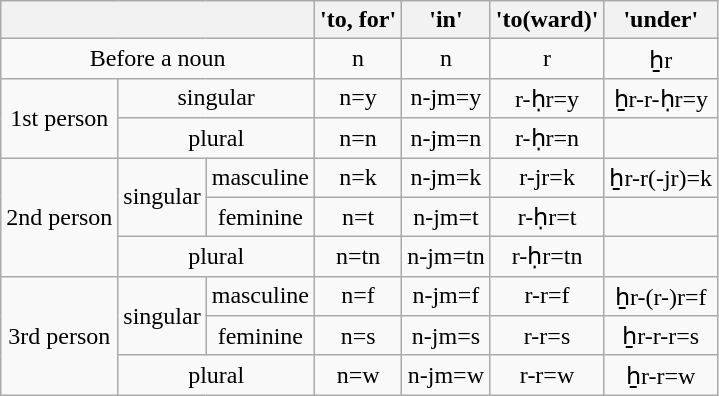<table class="wikitable" style="text-align: center;">
<tr>
<th colspan=3></th>
<th>'to, for'</th>
<th>'in'</th>
<th>'to(ward)'</th>
<th>'under'</th>
</tr>
<tr>
<td colspan=3>Before a noun</td>
<td>n</td>
<td>n</td>
<td>r</td>
<td>ẖr</td>
</tr>
<tr>
<td rowspan=2>1st person</td>
<td colspan=2>singular</td>
<td>n=y</td>
<td>n-jm=y</td>
<td>r-ḥr=y</td>
<td>ẖr-r-ḥr=y</td>
</tr>
<tr>
<td colspan=2>plural</td>
<td>n=n</td>
<td>n-jm=n</td>
<td>r-ḥr=n</td>
<td></td>
</tr>
<tr>
<td rowspan=3>2nd person</td>
<td rowspan=2>singular</td>
<td>masculine</td>
<td>n=k</td>
<td>n-jm=k</td>
<td>r-jr=k</td>
<td>ẖr-r(-jr)=k</td>
</tr>
<tr>
<td>feminine</td>
<td>n=t</td>
<td>n-jm=t</td>
<td>r-ḥr=t</td>
<td></td>
</tr>
<tr>
<td colspan=2>plural</td>
<td>n=tn</td>
<td>n-jm=tn</td>
<td>r-ḥr=tn</td>
<td></td>
</tr>
<tr>
<td rowspan=3>3rd person</td>
<td rowspan=2>singular</td>
<td>masculine</td>
<td>n=f</td>
<td>n-jm=f</td>
<td>r-r=f</td>
<td>ẖr-(r-)r=f</td>
</tr>
<tr>
<td>feminine</td>
<td>n=s</td>
<td>n-jm=s</td>
<td>r-r=s</td>
<td>ẖr-r-r=s</td>
</tr>
<tr>
<td colspan=2>plural</td>
<td>n=w</td>
<td>n-jm=w</td>
<td>r-r=w</td>
<td>ẖr-r=w</td>
</tr>
</table>
